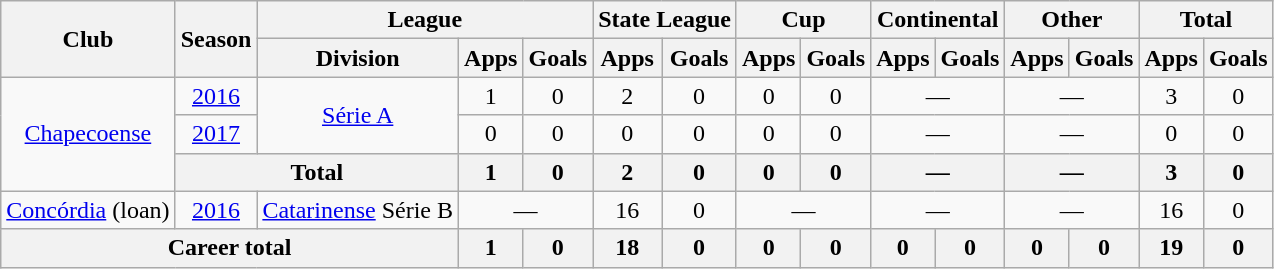<table class="wikitable" style="text-align: center;">
<tr>
<th rowspan="2">Club</th>
<th rowspan="2">Season</th>
<th colspan="3">League</th>
<th colspan="2">State League</th>
<th colspan="2">Cup</th>
<th colspan="2">Continental</th>
<th colspan="2">Other</th>
<th colspan="2">Total</th>
</tr>
<tr>
<th>Division</th>
<th>Apps</th>
<th>Goals</th>
<th>Apps</th>
<th>Goals</th>
<th>Apps</th>
<th>Goals</th>
<th>Apps</th>
<th>Goals</th>
<th>Apps</th>
<th>Goals</th>
<th>Apps</th>
<th>Goals</th>
</tr>
<tr>
<td rowspan=3 valign="center"><a href='#'>Chapecoense</a></td>
<td><a href='#'>2016</a></td>
<td rowspan=2><a href='#'>Série A</a></td>
<td>1</td>
<td>0</td>
<td>2</td>
<td>0</td>
<td>0</td>
<td>0</td>
<td colspan="2">—</td>
<td colspan="2">—</td>
<td>3</td>
<td>0</td>
</tr>
<tr>
<td><a href='#'>2017</a></td>
<td>0</td>
<td>0</td>
<td>0</td>
<td>0</td>
<td>0</td>
<td>0</td>
<td colspan="2">—</td>
<td colspan="2">—</td>
<td>0</td>
<td>0</td>
</tr>
<tr>
<th colspan="2">Total</th>
<th>1</th>
<th>0</th>
<th>2</th>
<th>0</th>
<th>0</th>
<th>0</th>
<th colspan="2">—</th>
<th colspan="2">—</th>
<th>3</th>
<th>0</th>
</tr>
<tr>
<td valign="center"><a href='#'>Concórdia</a> (loan)</td>
<td><a href='#'>2016</a></td>
<td><a href='#'>Catarinense</a> Série B</td>
<td colspan="2">—</td>
<td>16</td>
<td>0</td>
<td colspan="2">—</td>
<td colspan="2">—</td>
<td colspan="2">—</td>
<td>16</td>
<td>0</td>
</tr>
<tr>
<th colspan="3"><strong>Career total</strong></th>
<th>1</th>
<th>0</th>
<th>18</th>
<th>0</th>
<th>0</th>
<th>0</th>
<th>0</th>
<th>0</th>
<th>0</th>
<th>0</th>
<th>19</th>
<th>0</th>
</tr>
</table>
